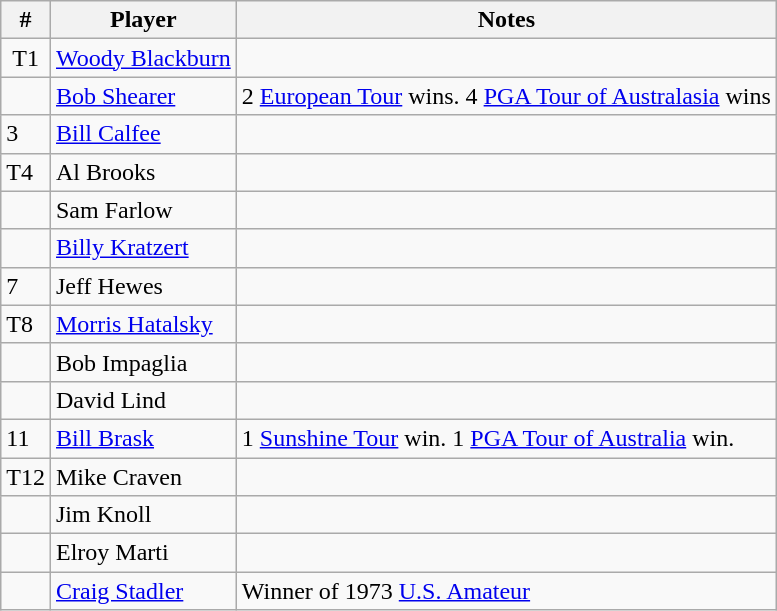<table class="wikitable sortable">
<tr>
<th>#</th>
<th>Player</th>
<th>Notes</th>
</tr>
<tr>
<td align="center">T1</td>
<td> <a href='#'>Woody Blackburn</a></td>
<td></td>
</tr>
<tr>
<td></td>
<td> <a href='#'>Bob Shearer</a></td>
<td>2 <a href='#'>European Tour</a> wins. 4 <a href='#'>PGA Tour of Australasia</a> wins</td>
</tr>
<tr>
<td>3</td>
<td> <a href='#'>Bill Calfee</a></td>
<td></td>
</tr>
<tr>
<td>T4</td>
<td> Al Brooks</td>
<td></td>
</tr>
<tr>
<td></td>
<td> Sam Farlow</td>
<td></td>
</tr>
<tr>
<td></td>
<td> <a href='#'>Billy Kratzert</a></td>
<td></td>
</tr>
<tr>
<td>7</td>
<td> Jeff Hewes</td>
<td></td>
</tr>
<tr>
<td>T8</td>
<td> <a href='#'>Morris Hatalsky</a></td>
<td></td>
</tr>
<tr>
<td></td>
<td> Bob Impaglia</td>
<td></td>
</tr>
<tr>
<td></td>
<td> David Lind</td>
<td></td>
</tr>
<tr>
<td>11</td>
<td> <a href='#'>Bill Brask</a></td>
<td>1 <a href='#'>Sunshine Tour</a> win. 1 <a href='#'>PGA Tour of Australia</a> win.</td>
</tr>
<tr>
<td>T12</td>
<td> Mike Craven</td>
<td></td>
</tr>
<tr>
<td></td>
<td> Jim Knoll</td>
<td></td>
</tr>
<tr>
<td></td>
<td> Elroy Marti</td>
<td></td>
</tr>
<tr>
<td></td>
<td> <a href='#'>Craig Stadler</a></td>
<td>Winner of 1973 <a href='#'>U.S. Amateur</a></td>
</tr>
</table>
